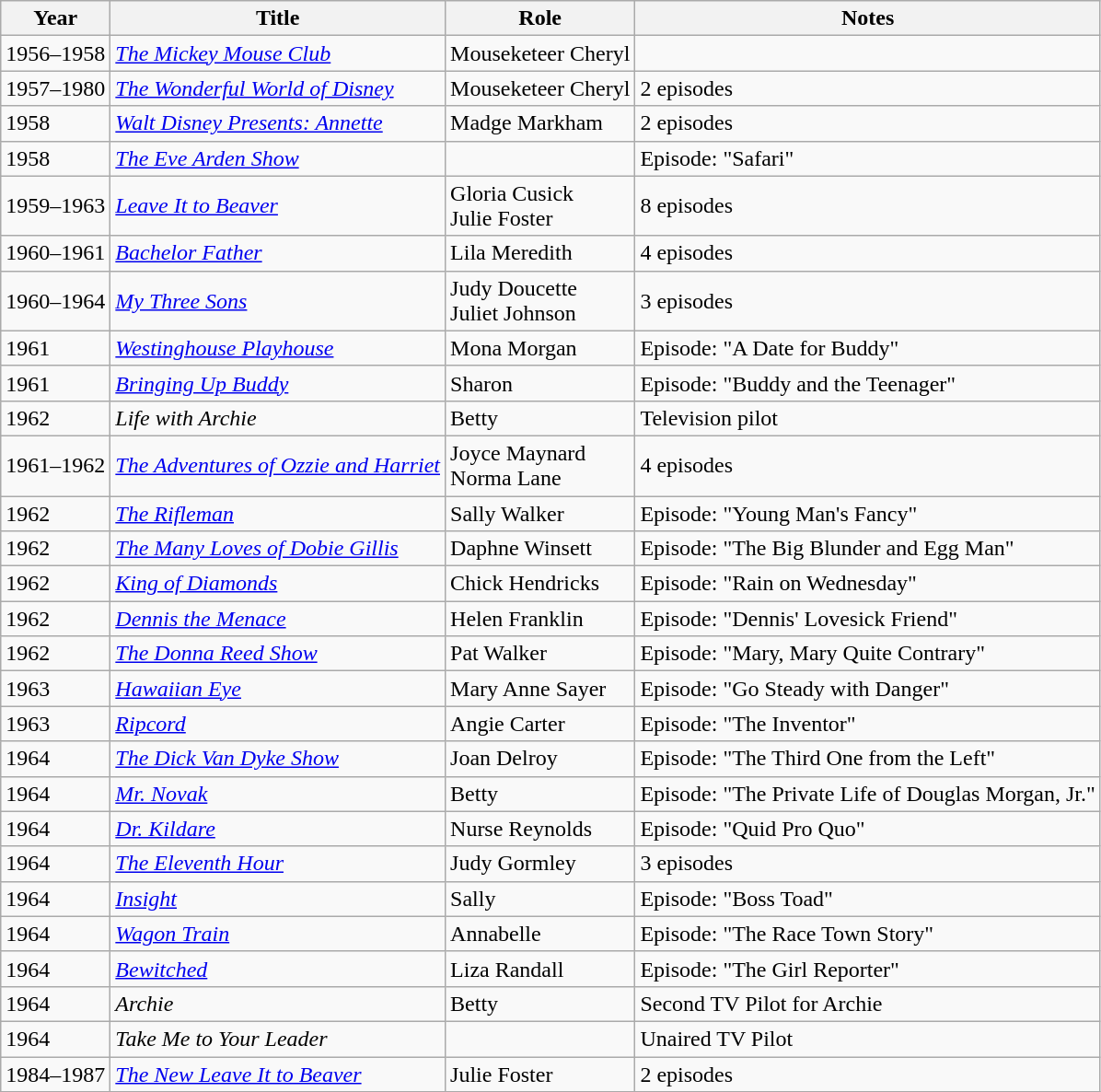<table class="wikitable sortable">
<tr>
<th>Year</th>
<th>Title</th>
<th>Role</th>
<th class="unsortable">Notes</th>
</tr>
<tr>
<td>1956–1958</td>
<td><em><a href='#'>The Mickey Mouse Club</a></em></td>
<td>Mouseketeer Cheryl</td>
<td></td>
</tr>
<tr>
<td>1957–1980</td>
<td><em><a href='#'>The Wonderful World of Disney</a></em></td>
<td>Mouseketeer Cheryl</td>
<td>2 episodes</td>
</tr>
<tr>
<td>1958</td>
<td><em><a href='#'>Walt Disney Presents: Annette</a></em></td>
<td>Madge Markham</td>
<td>2 episodes</td>
</tr>
<tr>
<td>1958</td>
<td><em><a href='#'>The Eve Arden Show</a></em></td>
<td></td>
<td>Episode: "Safari"</td>
</tr>
<tr>
<td>1959–1963</td>
<td><em><a href='#'>Leave It to Beaver</a></em></td>
<td>Gloria Cusick<br>Julie Foster</td>
<td>8 episodes</td>
</tr>
<tr>
<td>1960–1961</td>
<td><em><a href='#'>Bachelor Father</a></em></td>
<td>Lila Meredith</td>
<td>4 episodes</td>
</tr>
<tr>
<td>1960–1964</td>
<td><em><a href='#'>My Three Sons</a></em></td>
<td>Judy Doucette<br>Juliet Johnson</td>
<td>3 episodes</td>
</tr>
<tr>
<td>1961</td>
<td><em><a href='#'>Westinghouse Playhouse</a></em></td>
<td>Mona Morgan</td>
<td>Episode: "A Date for Buddy"</td>
</tr>
<tr>
<td>1961</td>
<td><em><a href='#'>Bringing Up Buddy</a></em></td>
<td>Sharon</td>
<td>Episode: "Buddy and the Teenager"</td>
</tr>
<tr>
<td>1962</td>
<td><em>Life with Archie</em></td>
<td>Betty</td>
<td>Television pilot</td>
</tr>
<tr>
<td>1961–1962</td>
<td><em><a href='#'>The Adventures of Ozzie and Harriet</a></em></td>
<td>Joyce Maynard<br>Norma Lane</td>
<td>4 episodes</td>
</tr>
<tr>
<td>1962</td>
<td><em><a href='#'>The Rifleman</a></em></td>
<td>Sally Walker</td>
<td>Episode: "Young Man's Fancy"</td>
</tr>
<tr>
<td>1962</td>
<td><em><a href='#'>The Many Loves of Dobie Gillis</a></em></td>
<td>Daphne Winsett</td>
<td>Episode: "The Big Blunder and Egg Man"</td>
</tr>
<tr>
<td>1962</td>
<td><em><a href='#'>King of Diamonds</a></em></td>
<td>Chick Hendricks</td>
<td>Episode: "Rain on Wednesday"</td>
</tr>
<tr>
<td>1962</td>
<td><em><a href='#'>Dennis the Menace</a></em></td>
<td>Helen Franklin</td>
<td>Episode: "Dennis' Lovesick Friend"</td>
</tr>
<tr>
<td>1962</td>
<td><em><a href='#'>The Donna Reed Show</a></em></td>
<td>Pat Walker</td>
<td>Episode: "Mary, Mary Quite Contrary"</td>
</tr>
<tr>
<td>1963</td>
<td><em><a href='#'>Hawaiian Eye</a></em></td>
<td>Mary Anne Sayer</td>
<td>Episode: "Go Steady with Danger"</td>
</tr>
<tr>
<td>1963</td>
<td><em><a href='#'>Ripcord</a></em></td>
<td>Angie Carter</td>
<td>Episode: "The Inventor"</td>
</tr>
<tr>
<td>1964</td>
<td><em><a href='#'>The Dick Van Dyke Show</a></em></td>
<td>Joan Delroy</td>
<td>Episode: "The Third One from the Left"</td>
</tr>
<tr>
<td>1964</td>
<td><em><a href='#'>Mr. Novak</a></em></td>
<td>Betty</td>
<td>Episode: "The Private Life of Douglas Morgan, Jr."</td>
</tr>
<tr>
<td>1964</td>
<td><em><a href='#'>Dr. Kildare</a></em></td>
<td>Nurse Reynolds</td>
<td>Episode: "Quid Pro Quo"</td>
</tr>
<tr>
<td>1964</td>
<td><em><a href='#'>The Eleventh Hour</a></em></td>
<td>Judy Gormley</td>
<td>3 episodes</td>
</tr>
<tr>
<td>1964</td>
<td><em><a href='#'>Insight</a></em></td>
<td>Sally</td>
<td>Episode: "Boss Toad"</td>
</tr>
<tr>
<td>1964</td>
<td><em><a href='#'>Wagon Train</a></em></td>
<td>Annabelle</td>
<td>Episode: "The Race Town Story"</td>
</tr>
<tr>
<td>1964</td>
<td><em><a href='#'>Bewitched</a></em></td>
<td>Liza Randall</td>
<td>Episode: "The Girl Reporter"</td>
</tr>
<tr>
<td>1964</td>
<td><em>Archie</em></td>
<td>Betty</td>
<td>Second TV Pilot for Archie</td>
</tr>
<tr>
<td>1964</td>
<td><em>Take Me to Your Leader</em></td>
<td></td>
<td>Unaired TV Pilot</td>
</tr>
<tr>
<td>1984–1987</td>
<td><em><a href='#'>The New Leave It to Beaver</a></em></td>
<td>Julie Foster</td>
<td>2 episodes</td>
</tr>
<tr>
</tr>
</table>
